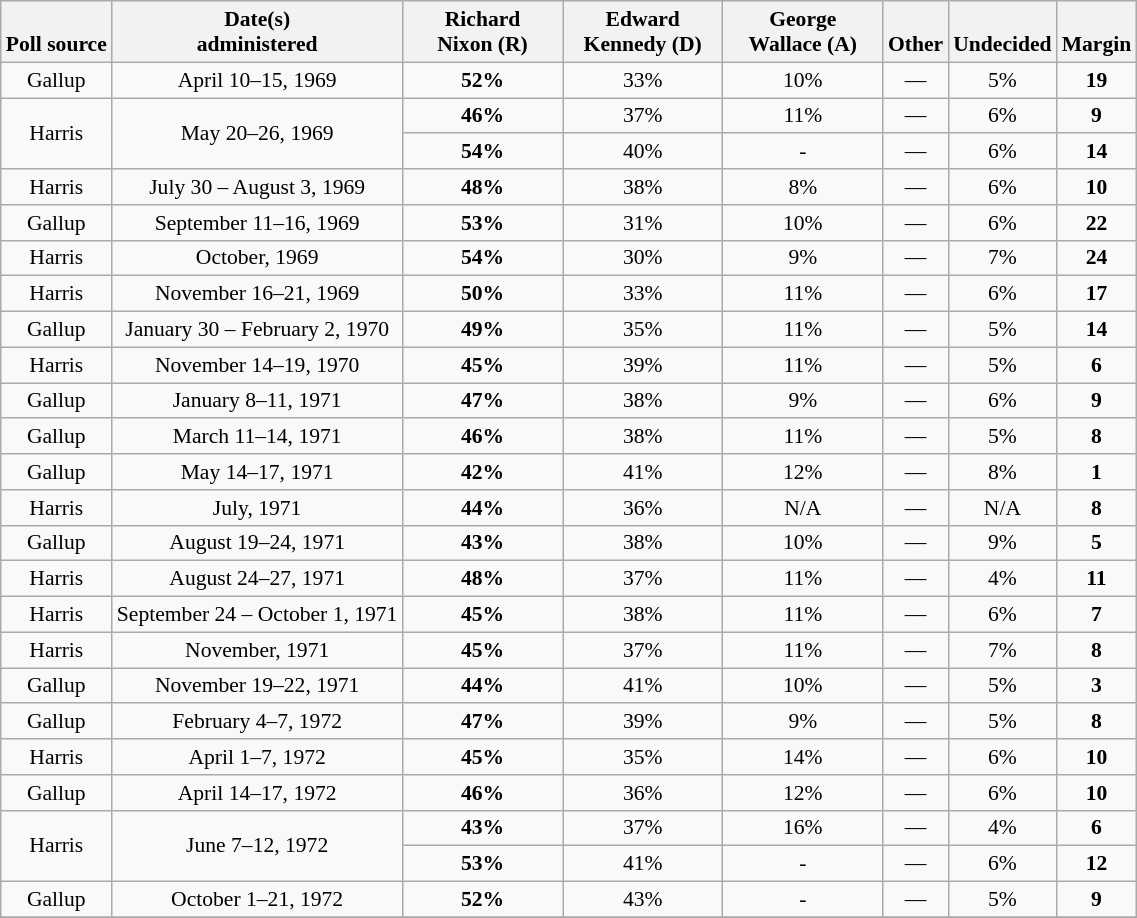<table class="wikitable sortable" style="text-align:center;font-size:90%;line-height:17px">
<tr valign= bottom>
<th>Poll source</th>
<th>Date(s)<br>administered</th>
<th class="unsortable" style="width:100px;">Richard<br>Nixon (R)</th>
<th class="unsortable" style="width:100px;">Edward<br>Kennedy (D)</th>
<th class="unsortable" style="width:100px;">George<br>Wallace (A) </th>
<th class="unsortable">Other</th>
<th class="unsortable">Undecided</th>
<th>Margin</th>
</tr>
<tr>
<td align="center">Gallup</td>
<td>April 10–15, 1969</td>
<td><strong>52%</strong></td>
<td align="center">33%</td>
<td align="center">10%</td>
<td align="center">—</td>
<td align="center">5%</td>
<td><strong>19</strong></td>
</tr>
<tr>
<td rowspan=2 align="center">Harris</td>
<td rowspan=2>May 20–26, 1969</td>
<td><strong>46%</strong></td>
<td align="center">37%</td>
<td align="center">11%</td>
<td align="center">—</td>
<td align="center">6%</td>
<td><strong>9</strong></td>
</tr>
<tr>
<td><strong>54%</strong></td>
<td align="center">40%</td>
<td align="center">-</td>
<td align="center">—</td>
<td align="center">6%</td>
<td><strong>14</strong></td>
</tr>
<tr>
<td align="center">Harris</td>
<td>July 30 – August 3, 1969</td>
<td><strong>48%</strong></td>
<td align="center">38%</td>
<td align="center">8%</td>
<td align="center">—</td>
<td align="center">6%</td>
<td><strong>10</strong></td>
</tr>
<tr>
<td align="center">Gallup</td>
<td>September 11–16, 1969</td>
<td><strong>53%</strong></td>
<td align="center">31%</td>
<td align="center">10%</td>
<td align="center">—</td>
<td align="center">6%</td>
<td><strong>22</strong></td>
</tr>
<tr>
<td align="center">Harris</td>
<td>October, 1969</td>
<td><strong>54%</strong></td>
<td align="center">30%</td>
<td align="center">9%</td>
<td align="center">—</td>
<td align="center">7%</td>
<td><strong>24</strong></td>
</tr>
<tr>
<td align="center">Harris</td>
<td>November 16–21, 1969</td>
<td><strong>50%</strong></td>
<td align="center">33%</td>
<td align="center">11%</td>
<td align="center">—</td>
<td align="center">6%</td>
<td><strong>17</strong></td>
</tr>
<tr>
<td align="center">Gallup</td>
<td>January 30 – February 2, 1970</td>
<td><strong>49%</strong></td>
<td align="center">35%</td>
<td align="center">11%</td>
<td align="center">—</td>
<td align="center">5%</td>
<td><strong>14</strong></td>
</tr>
<tr>
<td align="center">Harris</td>
<td>November 14–19, 1970</td>
<td><strong>45%</strong></td>
<td align="center">39%</td>
<td align="center">11%</td>
<td align="center">—</td>
<td align="center">5%</td>
<td><strong>6</strong></td>
</tr>
<tr>
<td align="center">Gallup</td>
<td>January 8–11, 1971</td>
<td><strong>47%</strong></td>
<td align="center">38%</td>
<td align="center">9%</td>
<td align="center">—</td>
<td align="center">6%</td>
<td><strong>9</strong></td>
</tr>
<tr>
<td align="center">Gallup</td>
<td>March 11–14, 1971</td>
<td><strong>46%</strong></td>
<td align="center">38%</td>
<td align="center">11%</td>
<td align="center">—</td>
<td align="center">5%</td>
<td><strong>8</strong></td>
</tr>
<tr>
<td align="center">Gallup</td>
<td>May 14–17, 1971</td>
<td><strong>42%</strong></td>
<td align="center">41%</td>
<td align="center">12%</td>
<td align="center">—</td>
<td align="center">8%</td>
<td><strong>1</strong></td>
</tr>
<tr>
<td align="center">Harris</td>
<td>July, 1971</td>
<td><strong>44%</strong></td>
<td align="center">36%</td>
<td align="center">N/A</td>
<td align="center">—</td>
<td align="center">N/A</td>
<td><strong>8</strong></td>
</tr>
<tr>
<td align="center">Gallup</td>
<td>August 19–24, 1971</td>
<td><strong>43%</strong></td>
<td align="center">38%</td>
<td align="center">10%</td>
<td align="center">—</td>
<td align="center">9%</td>
<td><strong>5</strong></td>
</tr>
<tr>
<td align="center">Harris</td>
<td>August 24–27, 1971</td>
<td><strong>48%</strong></td>
<td align="center">37%</td>
<td align="center">11%</td>
<td align="center">—</td>
<td align="center">4%</td>
<td><strong>11</strong></td>
</tr>
<tr>
<td align="center">Harris</td>
<td>September 24 – October 1, 1971</td>
<td><strong>45%</strong></td>
<td align="center">38%</td>
<td align="center">11%</td>
<td align="center">—</td>
<td align="center">6%</td>
<td><strong>7</strong></td>
</tr>
<tr>
<td align="center">Harris</td>
<td>November, 1971</td>
<td><strong>45%</strong></td>
<td align="center">37%</td>
<td align="center">11%</td>
<td align="center">—</td>
<td align="center">7%</td>
<td><strong>8</strong></td>
</tr>
<tr>
<td align="center">Gallup</td>
<td>November 19–22, 1971</td>
<td><strong>44%</strong></td>
<td align="center">41%</td>
<td align="center">10%</td>
<td align="center">—</td>
<td align="center">5%</td>
<td><strong>3</strong></td>
</tr>
<tr>
<td align="center">Gallup</td>
<td>February 4–7, 1972</td>
<td><strong>47%</strong></td>
<td align="center">39%</td>
<td align="center">9%</td>
<td align="center">—</td>
<td align="center">5%</td>
<td><strong>8</strong></td>
</tr>
<tr>
<td align="center">Harris</td>
<td>April 1–7, 1972</td>
<td><strong>45%</strong></td>
<td align="center">35%</td>
<td align="center">14%</td>
<td align="center">—</td>
<td align="center">6%</td>
<td><strong>10</strong></td>
</tr>
<tr>
<td align="center">Gallup</td>
<td>April 14–17, 1972</td>
<td><strong>46%</strong></td>
<td align="center">36%</td>
<td align="center">12%</td>
<td align="center">—</td>
<td align="center">6%</td>
<td><strong>10</strong></td>
</tr>
<tr>
<td rowspan=2 align="center">Harris</td>
<td rowspan=2>June 7–12, 1972</td>
<td><strong>43%</strong></td>
<td align="center">37%</td>
<td align="center">16%</td>
<td align="center">—</td>
<td align="center">4%</td>
<td><strong>6</strong></td>
</tr>
<tr>
<td><strong>53%</strong></td>
<td align="center">41%</td>
<td align="center">-</td>
<td align="center">—</td>
<td align="center">6%</td>
<td><strong>12</strong></td>
</tr>
<tr>
<td align="center">Gallup</td>
<td>October 1–21, 1972</td>
<td><strong>52%</strong></td>
<td align="center">43%</td>
<td align="center">-</td>
<td align="center">—</td>
<td align="center">5%</td>
<td><strong>9</strong></td>
</tr>
<tr>
</tr>
</table>
